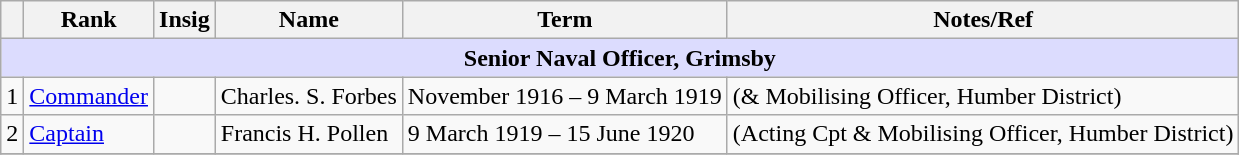<table class="wikitable">
<tr>
<th></th>
<th>Rank</th>
<th>Insig</th>
<th>Name</th>
<th>Term</th>
<th>Notes/Ref</th>
</tr>
<tr>
<td colspan="6" align="center" style="background:#dcdcfe;"><strong>Senior Naval Officer, Grimsby</strong></td>
</tr>
<tr>
<td>1</td>
<td><a href='#'>Commander</a></td>
<td></td>
<td>Charles. S. Forbes</td>
<td>November 1916 – 9 March 1919</td>
<td>(& Mobilising Officer, Humber District)</td>
</tr>
<tr>
<td>2</td>
<td><a href='#'>Captain</a></td>
<td></td>
<td>Francis H. Pollen</td>
<td>9 March 1919 – 15 June 1920</td>
<td>(Acting Cpt & Mobilising Officer, Humber District)</td>
</tr>
<tr>
</tr>
</table>
